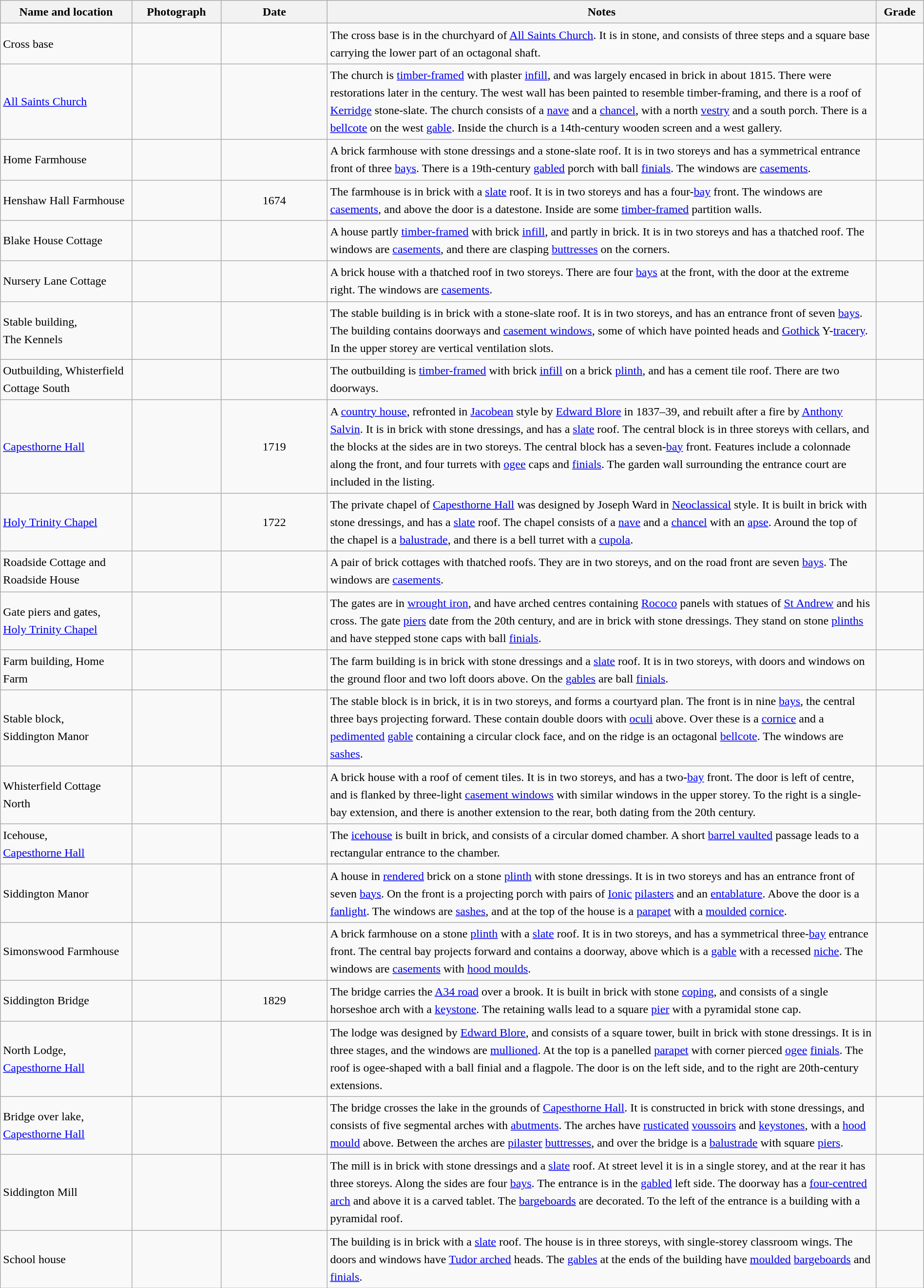<table class="wikitable sortable plainrowheaders" style="width:100%;border:0px;text-align:left;line-height:150%;">
<tr>
<th scope="col"  style="width:150px">Name and location</th>
<th scope="col"  style="width:100px" class="unsortable">Photograph</th>
<th scope="col"  style="width:120px">Date</th>
<th scope="col"  style="width:650px" class="unsortable">Notes</th>
<th scope="col"  style="width:50px">Grade</th>
</tr>
<tr>
<td>Cross base<br><small></small></td>
<td></td>
<td align="center"></td>
<td>The cross base is in the churchyard of <a href='#'>All Saints Church</a>.  It is in stone, and consists of three steps and a square base carrying the lower part of an octagonal shaft.</td>
<td align="center" ></td>
</tr>
<tr>
<td><a href='#'>All Saints Church</a><br><small></small></td>
<td></td>
<td align="center"></td>
<td>The church is <a href='#'>timber-framed</a> with plaster <a href='#'>infill</a>, and was largely encased in brick in about 1815.  There were restorations later in the century.  The west wall has been painted to resemble timber-framing, and there is a roof of <a href='#'>Kerridge</a> stone-slate.  The church consists of a <a href='#'>nave</a> and a <a href='#'>chancel</a>, with a north <a href='#'>vestry</a> and a south porch.  There is a <a href='#'>bellcote</a> on the west <a href='#'>gable</a>.  Inside the church is a 14th-century wooden screen and a west gallery.</td>
<td align="center" ></td>
</tr>
<tr>
<td>Home Farmhouse<br><small></small></td>
<td></td>
<td align="center"></td>
<td>A brick farmhouse with stone dressings and a stone-slate roof.  It is in two storeys and has a symmetrical entrance front of three <a href='#'>bays</a>.  There is a 19th-century <a href='#'>gabled</a> porch with ball <a href='#'>finials</a>.  The windows are <a href='#'>casements</a>.</td>
<td align="center" ></td>
</tr>
<tr>
<td>Henshaw Hall Farmhouse<br><small></small></td>
<td></td>
<td align="center">1674</td>
<td>The farmhouse is in brick with a <a href='#'>slate</a> roof.  It is in two storeys and has a four-<a href='#'>bay</a> front.  The windows are <a href='#'>casements</a>, and above the door is a datestone.  Inside are some <a href='#'>timber-framed</a> partition walls.</td>
<td align="center" ></td>
</tr>
<tr>
<td>Blake House Cottage<br><small></small></td>
<td></td>
<td align="center"></td>
<td>A house partly <a href='#'>timber-framed</a> with brick <a href='#'>infill</a>, and partly in brick.  It is in two storeys and has a thatched roof.  The windows are <a href='#'>casements</a>, and there are clasping <a href='#'>buttresses</a> on the corners.</td>
<td align="center" ></td>
</tr>
<tr>
<td>Nursery Lane Cottage<br><small></small></td>
<td></td>
<td align="center"></td>
<td>A brick house with a thatched roof in two storeys.  There are four <a href='#'>bays</a> at the front, with the door at the extreme right.  The windows are <a href='#'>casements</a>.</td>
<td align="center" ></td>
</tr>
<tr>
<td>Stable building,<br>The Kennels<br><small></small></td>
<td></td>
<td align="center"></td>
<td>The stable building is in brick with a stone-slate roof.  It is in two storeys, and has an entrance front of seven <a href='#'>bays</a>.  The building contains doorways and <a href='#'>casement windows</a>, some of which have pointed heads and <a href='#'>Gothick</a> Y-<a href='#'>tracery</a>.  In the upper storey are vertical ventilation slots.</td>
<td align="center" ></td>
</tr>
<tr>
<td>Outbuilding, Whisterfield Cottage South<br><small></small></td>
<td></td>
<td align="center"></td>
<td>The outbuilding is <a href='#'>timber-framed</a> with brick <a href='#'>infill</a> on a brick <a href='#'>plinth</a>, and has a cement tile roof.  There are two doorways.</td>
<td align="center" ></td>
</tr>
<tr>
<td><a href='#'>Capesthorne Hall</a><br><small></small></td>
<td></td>
<td align="center">1719</td>
<td>A <a href='#'>country house</a>, refronted in <a href='#'>Jacobean</a> style by <a href='#'>Edward Blore</a> in 1837–39, and rebuilt after a fire by <a href='#'>Anthony Salvin</a>.  It is in brick with stone dressings, and has a <a href='#'>slate</a> roof.  The central block is in three storeys with cellars, and the blocks at the sides are in two storeys.  The central block has a seven-<a href='#'>bay</a> front. Features include a colonnade along the front, and four turrets with <a href='#'>ogee</a> caps and <a href='#'>finials</a>.  The garden wall surrounding the entrance court are included in the listing.</td>
<td align="center" ></td>
</tr>
<tr>
<td><a href='#'>Holy Trinity Chapel</a><br><small></small></td>
<td></td>
<td align="center">1722</td>
<td>The private chapel of <a href='#'>Capesthorne Hall</a> was designed by Joseph Ward in <a href='#'>Neoclassical</a> style.  It is built in brick with stone dressings, and has a <a href='#'>slate</a> roof.  The chapel consists of a <a href='#'>nave</a> and a <a href='#'>chancel</a> with an <a href='#'>apse</a>.  Around the top of the chapel is a <a href='#'>balustrade</a>, and there is a bell turret with a <a href='#'>cupola</a>.</td>
<td align="center" ></td>
</tr>
<tr>
<td>Roadside Cottage and Roadside House<br><small></small></td>
<td></td>
<td align="center"></td>
<td>A pair of brick cottages with thatched roofs.  They are in two storeys, and on the road front are seven <a href='#'>bays</a>.  The windows are <a href='#'>casements</a>.</td>
<td align="center" ></td>
</tr>
<tr>
<td>Gate piers and gates,<br><a href='#'>Holy Trinity Chapel</a><br><small></small></td>
<td></td>
<td align="center"></td>
<td>The gates are in <a href='#'>wrought iron</a>, and have arched centres containing <a href='#'>Rococo</a> panels with statues of <a href='#'>St Andrew</a> and his cross. The gate <a href='#'>piers</a> date from the 20th century, and are in brick with stone dressings.  They stand on stone <a href='#'>plinths</a> and have stepped stone caps with ball <a href='#'>finials</a>.</td>
<td align="center" ></td>
</tr>
<tr>
<td>Farm building, Home Farm<br><small></small></td>
<td></td>
<td align="center"></td>
<td>The farm building is in brick with stone dressings and a <a href='#'>slate</a> roof.  It is in two storeys, with doors and windows on the ground floor and two loft doors above.  On the <a href='#'>gables</a> are ball <a href='#'>finials</a>.</td>
<td align="center" ></td>
</tr>
<tr>
<td>Stable block,<br>Siddington Manor<br><small></small></td>
<td></td>
<td align="center"></td>
<td>The stable block is in brick, it is in two storeys, and forms a courtyard plan.  The front is in nine <a href='#'>bays</a>, the central three bays projecting forward.  These contain double doors with <a href='#'>oculi</a> above.  Over these is a <a href='#'>cornice</a> and a <a href='#'>pedimented</a> <a href='#'>gable</a> containing a circular clock face, and on the ridge is an octagonal <a href='#'>bellcote</a>.  The windows are <a href='#'>sashes</a>.</td>
<td align="center" ></td>
</tr>
<tr>
<td>Whisterfield Cottage North<br><small></small></td>
<td></td>
<td align="center"></td>
<td>A brick house with a roof of cement tiles.  It is in two storeys, and has a two-<a href='#'>bay</a> front.  The door is left of centre, and is flanked by three-light <a href='#'>casement windows</a> with similar windows in the upper storey.  To the right is a single-bay extension, and there is another extension to the rear, both dating from the 20th century.</td>
<td align="center" ></td>
</tr>
<tr>
<td>Icehouse,<br><a href='#'>Capesthorne Hall</a><br><small></small></td>
<td></td>
<td align="center"></td>
<td>The <a href='#'>icehouse</a> is built in brick, and consists of a circular domed chamber.  A short <a href='#'>barrel vaulted</a> passage leads to a rectangular entrance to the chamber.</td>
<td align="center" ></td>
</tr>
<tr>
<td>Siddington Manor<br><small></small></td>
<td></td>
<td align="center"></td>
<td>A house in <a href='#'>rendered</a> brick on a stone <a href='#'>plinth</a> with stone dressings.  It is in two storeys and has an entrance front of seven <a href='#'>bays</a>. On the front is a projecting porch with pairs of <a href='#'>Ionic</a> <a href='#'>pilasters</a> and an <a href='#'>entablature</a>.  Above the door is a <a href='#'>fanlight</a>.  The windows are <a href='#'>sashes</a>, and at the top of the house is a <a href='#'>parapet</a> with a <a href='#'>moulded</a> <a href='#'>cornice</a>.</td>
<td align="center" ></td>
</tr>
<tr>
<td>Simonswood Farmhouse<br><small></small></td>
<td></td>
<td align="center"></td>
<td>A brick farmhouse on a stone <a href='#'>plinth</a> with a <a href='#'>slate</a> roof.  It is in two storeys, and has a symmetrical three-<a href='#'>bay</a> entrance front.  The central bay projects forward and contains a doorway, above which is a <a href='#'>gable</a> with a recessed <a href='#'>niche</a>.  The windows are <a href='#'>casements</a> with <a href='#'>hood moulds</a>.</td>
<td align="center" ></td>
</tr>
<tr>
<td>Siddington Bridge<br><small></small></td>
<td></td>
<td align="center">1829</td>
<td>The bridge carries the <a href='#'>A34 road</a> over a brook.  It is built in brick with stone <a href='#'>coping</a>, and consists of a single horseshoe arch with a <a href='#'>keystone</a>.  The retaining walls lead to a square <a href='#'>pier</a> with a pyramidal stone cap.</td>
<td align="center" ></td>
</tr>
<tr>
<td>North Lodge,<br><a href='#'>Capesthorne Hall</a><br><small></small></td>
<td></td>
<td align="center"></td>
<td>The lodge was designed by <a href='#'>Edward Blore</a>, and consists of a square tower, built in brick with stone dressings.  It is in three stages, and the windows are <a href='#'>mullioned</a>.  At the top is a panelled <a href='#'>parapet</a> with corner pierced <a href='#'>ogee</a> <a href='#'>finials</a>.  The roof is ogee-shaped with a ball finial and a flagpole.  The door is on the left side, and to the right are 20th-century extensions.</td>
<td align="center" ></td>
</tr>
<tr>
<td>Bridge over lake,<br><a href='#'>Capesthorne Hall</a><br><small></small></td>
<td></td>
<td align="center"></td>
<td>The bridge crosses the lake in the grounds of <a href='#'>Capesthorne Hall</a>.  It is constructed in brick with stone dressings, and consists of five segmental arches with <a href='#'>abutments</a>.  The arches have <a href='#'>rusticated</a> <a href='#'>voussoirs</a> and <a href='#'>keystones</a>, with a <a href='#'>hood mould</a> above.  Between the arches are <a href='#'>pilaster</a> <a href='#'>buttresses</a>, and over the bridge is a <a href='#'>balustrade</a> with square <a href='#'>piers</a>.</td>
<td align="center" ></td>
</tr>
<tr>
<td>Siddington Mill<br><small></small></td>
<td></td>
<td align="center"></td>
<td>The mill is in brick with stone dressings and a <a href='#'>slate</a> roof.  At street level it is in a single storey, and at the rear it has three storeys.  Along the sides are four <a href='#'>bays</a>.  The entrance is in the <a href='#'>gabled</a> left side.  The doorway has a <a href='#'>four-centred arch</a> and above it is a carved tablet.  The <a href='#'>bargeboards</a> are decorated.  To the left of the entrance is a building with a pyramidal roof.</td>
<td align="center" ></td>
</tr>
<tr>
<td>School house<br><small></small></td>
<td></td>
<td align="center"></td>
<td>The building is in brick with a <a href='#'>slate</a> roof.  The house is in three storeys, with single-storey classroom wings.  The doors and windows have <a href='#'>Tudor arched</a> heads.  The <a href='#'>gables</a> at the ends of the building have <a href='#'>moulded</a> <a href='#'>bargeboards</a> and <a href='#'>finials</a>.</td>
<td align="center" ></td>
</tr>
<tr>
</tr>
</table>
